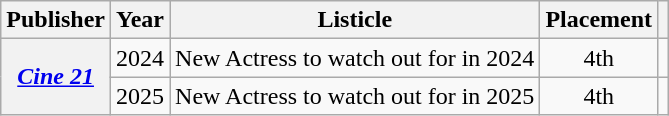<table class="wikitable plainrowheaders sortable" style="text-align:center">
<tr>
<th scope="col">Publisher</th>
<th scope="col">Year</th>
<th scope="col">Listicle</th>
<th scope="col">Placement</th>
<th scope="col" class="unsortable"></th>
</tr>
<tr>
<th rowspan="2" scope="row"><em> <a href='#'>Cine 21</a></em></th>
<td>2024</td>
<td style="text-align:left">New Actress to watch out for in 2024</td>
<td>4th</td>
<td style="text-align:center"></td>
</tr>
<tr>
<td>2025</td>
<td style="text-align:left">New Actress to watch out for in 2025</td>
<td>4th</td>
<td></td>
</tr>
</table>
